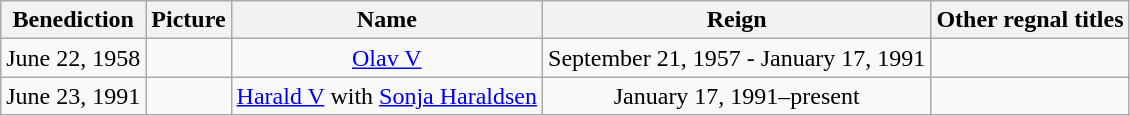<table class="wikitable">
<tr>
<th>Benediction</th>
<th>Picture</th>
<th>Name</th>
<th>Reign</th>
<th>Other regnal titles</th>
</tr>
<tr>
<td align="center">June 22, 1958</td>
<td align="center"></td>
<td align="center"><a href='#'>Olav V</a></td>
<td align="center">September 21, 1957 - January 17, 1991</td>
<td align="center"></td>
</tr>
<tr>
<td align="center">June 23, 1991</td>
<td align="center"></td>
<td align="center"><a href='#'>Harald V</a> with <a href='#'>Sonja Haraldsen</a></td>
<td align="center">January 17, 1991–present</td>
<td align="center"></td>
</tr>
</table>
